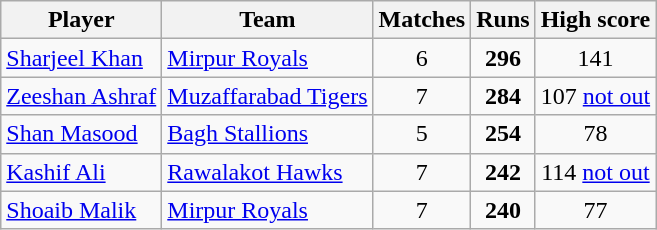<table class="wikitable" style="text-align: center;">
<tr>
<th>Player</th>
<th>Team</th>
<th>Matches</th>
<th>Runs</th>
<th>High score</th>
</tr>
<tr>
<td style="text-align:left"><a href='#'>Sharjeel Khan</a></td>
<td style="text-align:left"><a href='#'>Mirpur Royals</a></td>
<td>6</td>
<td><strong>296</strong></td>
<td>141</td>
</tr>
<tr>
<td style="text-align:left"><a href='#'>Zeeshan Ashraf</a></td>
<td style="text-align:left"><a href='#'>Muzaffarabad Tigers</a></td>
<td>7</td>
<td><strong>284</strong></td>
<td>107 <a href='#'>not out</a></td>
</tr>
<tr>
<td style="text-align:left"><a href='#'>Shan Masood</a></td>
<td style="text-align:left"><a href='#'>Bagh Stallions</a></td>
<td>5</td>
<td><strong>254</strong></td>
<td>78</td>
</tr>
<tr>
<td style="text-align:left"><a href='#'>Kashif Ali</a></td>
<td style="text-align:left"><a href='#'>Rawalakot Hawks</a></td>
<td>7</td>
<td><strong>242</strong></td>
<td>114 <a href='#'>not out</a></td>
</tr>
<tr>
<td style="text-align:left"><a href='#'>Shoaib Malik</a></td>
<td style="text-align:left"><a href='#'>Mirpur Royals</a></td>
<td>7</td>
<td><strong>240</strong></td>
<td>77</td>
</tr>
</table>
